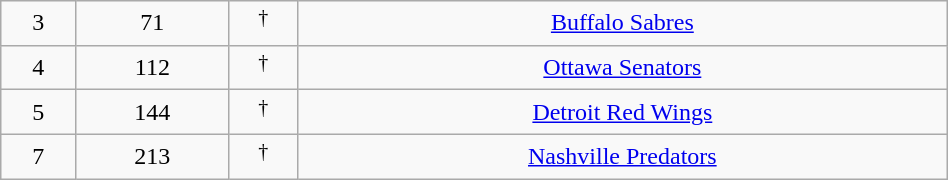<table class="wikitable sortable" width="50%">
<tr align="center" bgcolor="">
<td>3</td>
<td>71</td>
<td> <sup>†</sup></td>
<td><a href='#'>Buffalo Sabres</a></td>
</tr>
<tr align="center" bgcolor="">
<td>4</td>
<td>112</td>
<td> <sup>†</sup></td>
<td><a href='#'>Ottawa Senators</a></td>
</tr>
<tr align="center" bgcolor="">
<td>5</td>
<td>144</td>
<td> <sup>†</sup></td>
<td><a href='#'>Detroit Red Wings</a></td>
</tr>
<tr align="center" bgcolor="">
<td>7</td>
<td>213</td>
<td> <sup>†</sup></td>
<td><a href='#'>Nashville Predators</a></td>
</tr>
</table>
